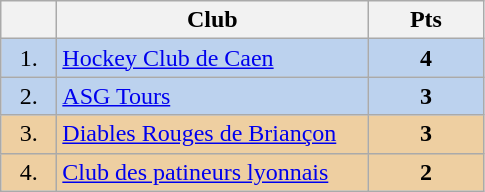<table class="wikitable">
<tr>
<th width="30"></th>
<th width="200">Club</th>
<th width="70">Pts</th>
</tr>
<tr bgcolor="#BCD2EE" align="center">
<td>1.</td>
<td align="left"><a href='#'>Hockey Club de Caen</a></td>
<td><strong>4</strong></td>
</tr>
<tr bgcolor="#BCD2EE" align="center">
<td>2.</td>
<td align="left"><a href='#'>ASG Tours</a></td>
<td><strong>3</strong></td>
</tr>
<tr bgcolor="#EECFA1" align="center">
<td>3.</td>
<td align="left"><a href='#'>Diables Rouges de Briançon</a></td>
<td><strong>3</strong></td>
</tr>
<tr bgcolor="#EECFA1" align="center">
<td>4.</td>
<td align="left"><a href='#'>Club des patineurs lyonnais</a></td>
<td><strong>2</strong></td>
</tr>
</table>
